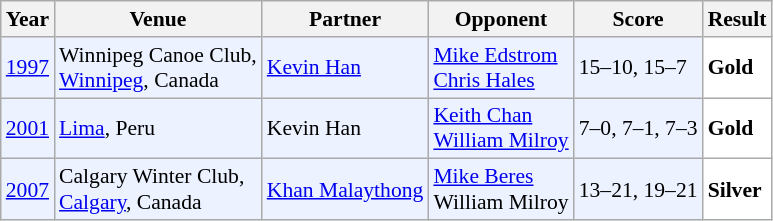<table class="sortable wikitable" style="font-size: 90%;">
<tr>
<th>Year</th>
<th>Venue</th>
<th>Partner</th>
<th>Opponent</th>
<th>Score</th>
<th>Result</th>
</tr>
<tr style="background:#ECF2FF">
<td align="center"><a href='#'>1997</a></td>
<td align="left">Winnipeg Canoe Club,<br><a href='#'>Winnipeg</a>, Canada</td>
<td align="left"> <a href='#'>Kevin Han</a></td>
<td align="left"> <a href='#'>Mike Edstrom</a><br> <a href='#'>Chris Hales</a></td>
<td align="left">15–10, 15–7</td>
<td style="text-align:left; background:white"> <strong>Gold</strong></td>
</tr>
<tr style="background:#ECF2FF">
<td align="center"><a href='#'>2001</a></td>
<td align="left"><a href='#'>Lima</a>, Peru</td>
<td align="left"> Kevin Han</td>
<td align="left"> <a href='#'>Keith Chan</a><br> <a href='#'>William Milroy</a></td>
<td align="left">7–0, 7–1, 7–3</td>
<td style="text-align:left; background:white"> <strong>Gold</strong></td>
</tr>
<tr style="background:#ECF2FF">
<td align="center"><a href='#'>2007</a></td>
<td align="left">Calgary Winter Club,<br><a href='#'>Calgary</a>, Canada</td>
<td align="left"> <a href='#'>Khan Malaythong</a></td>
<td align="left"> <a href='#'>Mike Beres</a><br> William Milroy</td>
<td align="left">13–21, 19–21</td>
<td style="text-align:left; background:white"> <strong>Silver</strong></td>
</tr>
</table>
